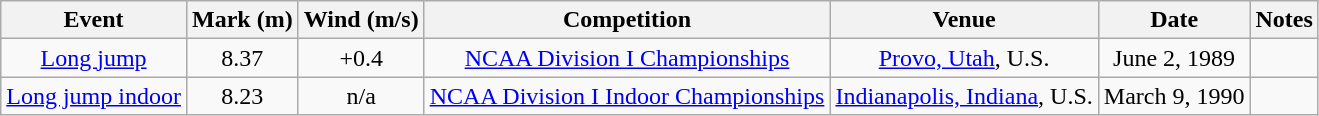<table class=wikitable style=text-align:center>
<tr>
<th>Event</th>
<th>Mark (m)</th>
<th>Wind (m/s)</th>
<th>Competition</th>
<th>Venue</th>
<th>Date</th>
<th>Notes</th>
</tr>
<tr>
<td><a href='#'>Long jump</a></td>
<td>8.37</td>
<td>+0.4</td>
<td><a href='#'>NCAA Division I Championships</a></td>
<td><a href='#'>Provo, Utah</a>, U.S.</td>
<td>June 2, 1989</td>
<td></td>
</tr>
<tr>
<td><a href='#'>Long jump indoor</a></td>
<td>8.23</td>
<td>n/a</td>
<td><a href='#'>NCAA Division I Indoor Championships</a></td>
<td><a href='#'>Indianapolis, Indiana</a>, U.S.</td>
<td>March 9, 1990</td>
<td></td>
</tr>
</table>
